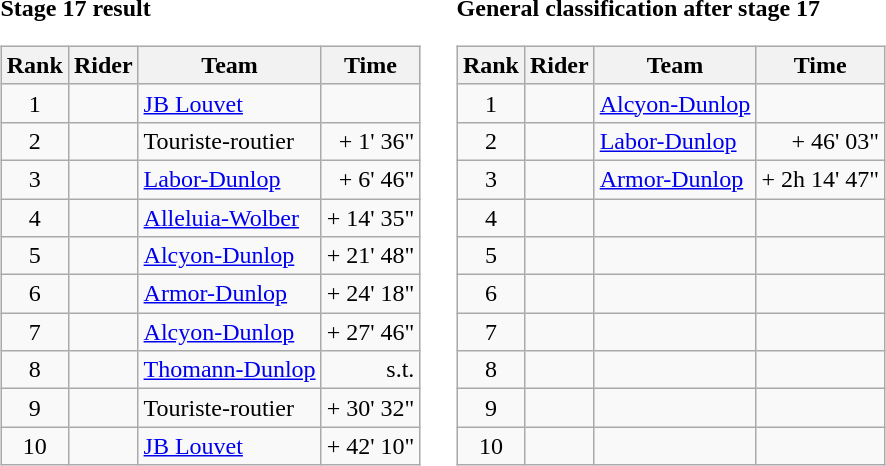<table>
<tr>
<td><strong>Stage 17 result</strong><br><table class="wikitable">
<tr>
<th scope="col">Rank</th>
<th scope="col">Rider</th>
<th scope="col">Team</th>
<th scope="col">Time</th>
</tr>
<tr>
<td style="text-align:center;">1</td>
<td></td>
<td><a href='#'>JB Louvet</a></td>
<td style="text-align:right;"></td>
</tr>
<tr>
<td style="text-align:center;">2</td>
<td></td>
<td>Touriste-routier</td>
<td style="text-align:right;">+ 1' 36"</td>
</tr>
<tr>
<td style="text-align:center;">3</td>
<td></td>
<td><a href='#'>Labor-Dunlop</a></td>
<td style="text-align:right;">+ 6' 46"</td>
</tr>
<tr>
<td style="text-align:center;">4</td>
<td></td>
<td><a href='#'>Alleluia-Wolber</a></td>
<td style="text-align:right;">+ 14' 35"</td>
</tr>
<tr>
<td style="text-align:center;">5</td>
<td></td>
<td><a href='#'>Alcyon-Dunlop</a></td>
<td style="text-align:right;">+ 21' 48"</td>
</tr>
<tr>
<td style="text-align:center;">6</td>
<td></td>
<td><a href='#'>Armor-Dunlop</a></td>
<td style="text-align:right;">+ 24' 18"</td>
</tr>
<tr>
<td style="text-align:center;">7</td>
<td></td>
<td><a href='#'>Alcyon-Dunlop</a></td>
<td style="text-align:right;">+ 27' 46"</td>
</tr>
<tr>
<td style="text-align:center;">8</td>
<td></td>
<td><a href='#'>Thomann-Dunlop</a></td>
<td style="text-align:right;">s.t.</td>
</tr>
<tr>
<td style="text-align:center;">9</td>
<td></td>
<td>Touriste-routier</td>
<td style="text-align:right;">+ 30' 32"</td>
</tr>
<tr>
<td style="text-align:center;">10</td>
<td></td>
<td><a href='#'>JB Louvet</a></td>
<td style="text-align:right;">+ 42' 10"</td>
</tr>
</table>
</td>
<td></td>
<td><strong>General classification after stage 17</strong><br><table class="wikitable">
<tr>
<th scope="col">Rank</th>
<th scope="col">Rider</th>
<th scope="col">Team</th>
<th scope="col">Time</th>
</tr>
<tr>
<td style="text-align:center;">1</td>
<td></td>
<td><a href='#'>Alcyon-Dunlop</a></td>
<td style="text-align:right;"></td>
</tr>
<tr>
<td style="text-align:center;">2</td>
<td></td>
<td><a href='#'>Labor-Dunlop</a></td>
<td style="text-align:right;">+ 46' 03"</td>
</tr>
<tr>
<td style="text-align:center;">3</td>
<td></td>
<td><a href='#'>Armor-Dunlop</a></td>
<td style="text-align:right;">+ 2h 14' 47"</td>
</tr>
<tr>
<td style="text-align:center;">4</td>
<td></td>
<td></td>
<td></td>
</tr>
<tr>
<td style="text-align:center;">5</td>
<td></td>
<td></td>
<td></td>
</tr>
<tr>
<td style="text-align:center;">6</td>
<td></td>
<td></td>
<td></td>
</tr>
<tr>
<td style="text-align:center;">7</td>
<td></td>
<td></td>
<td></td>
</tr>
<tr>
<td style="text-align:center;">8</td>
<td></td>
<td></td>
<td></td>
</tr>
<tr>
<td style="text-align:center;">9</td>
<td></td>
<td></td>
<td></td>
</tr>
<tr>
<td style="text-align:center;">10</td>
<td></td>
<td></td>
<td></td>
</tr>
</table>
</td>
</tr>
</table>
